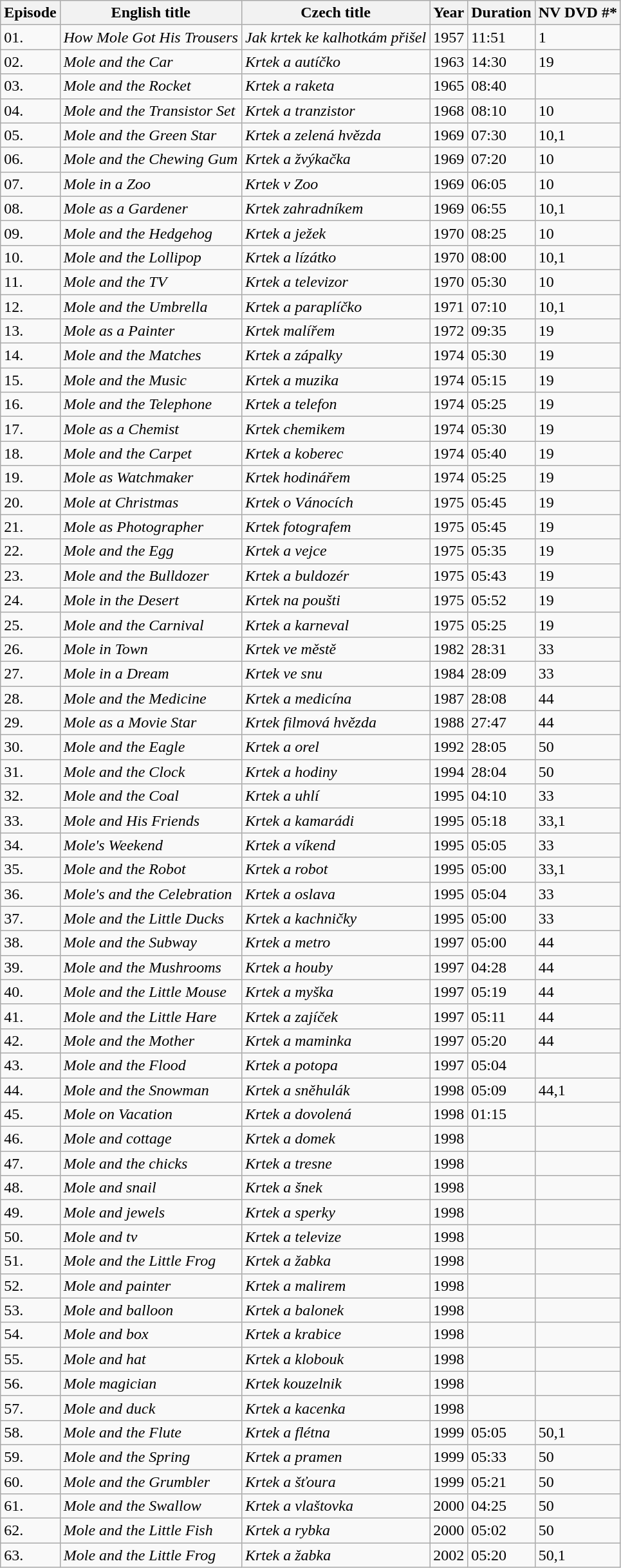<table class="wikitable sortable">
<tr>
<th>Episode</th>
<th>English title</th>
<th>Czech title</th>
<th>Year</th>
<th>Duration</th>
<th>NV DVD #*</th>
</tr>
<tr>
<td>01.</td>
<td><em>How Mole Got His Trousers</em></td>
<td><em>Jak krtek ke kalhotkám přišel</em></td>
<td>1957</td>
<td>11:51</td>
<td>1</td>
</tr>
<tr>
<td>02.</td>
<td><em>Mole and the Car</em></td>
<td><em>Krtek a autíčko</em></td>
<td>1963</td>
<td>14:30</td>
<td>19</td>
</tr>
<tr>
<td>03.</td>
<td><em>Mole and the Rocket</em></td>
<td><em>Krtek a raketa</em></td>
<td>1965</td>
<td>08:40</td>
<td></td>
</tr>
<tr>
<td>04.</td>
<td><em>Mole and the Transistor Set</em></td>
<td><em>Krtek a tranzistor</em></td>
<td>1968</td>
<td>08:10</td>
<td>10</td>
</tr>
<tr>
<td>05.</td>
<td><em>Mole and the Green Star</em></td>
<td><em>Krtek a zelená hvězda</em></td>
<td>1969</td>
<td>07:30</td>
<td>10,1</td>
</tr>
<tr>
<td>06.</td>
<td><em>Mole and the Chewing Gum</em></td>
<td><em>Krtek a žvýkačka</em></td>
<td>1969</td>
<td>07:20</td>
<td>10</td>
</tr>
<tr>
<td>07.</td>
<td><em>Mole in a Zoo</em></td>
<td><em>Krtek v Zoo</em></td>
<td>1969</td>
<td>06:05</td>
<td>10</td>
</tr>
<tr>
<td>08.</td>
<td><em>Mole as a Gardener</em></td>
<td><em>Krtek zahradníkem</em></td>
<td>1969</td>
<td>06:55</td>
<td>10,1</td>
</tr>
<tr>
<td>09.</td>
<td><em>Mole and the Hedgehog</em></td>
<td><em>Krtek a ježek</em></td>
<td>1970</td>
<td>08:25</td>
<td>10</td>
</tr>
<tr>
<td>10.</td>
<td><em>Mole and the Lollipop</em></td>
<td><em>Krtek a lízátko</em></td>
<td>1970</td>
<td>08:00</td>
<td>10,1</td>
</tr>
<tr>
<td>11.</td>
<td><em>Mole and the TV</em></td>
<td><em>Krtek a televizor</em></td>
<td>1970</td>
<td>05:30</td>
<td>10</td>
</tr>
<tr>
<td>12.</td>
<td><em>Mole and the Umbrella</em></td>
<td><em>Krtek a paraplíčko</em></td>
<td>1971</td>
<td>07:10</td>
<td>10,1</td>
</tr>
<tr>
<td>13.</td>
<td><em>Mole as a Painter</em></td>
<td><em>Krtek malířem</em></td>
<td>1972</td>
<td>09:35</td>
<td>19</td>
</tr>
<tr>
<td>14.</td>
<td><em>Mole and the Matches</em></td>
<td><em>Krtek a zápalky</em></td>
<td>1974</td>
<td>05:30</td>
<td>19</td>
</tr>
<tr>
<td>15.</td>
<td><em>Mole and the Music</em></td>
<td><em>Krtek a muzika</em></td>
<td>1974</td>
<td>05:15</td>
<td>19</td>
</tr>
<tr>
<td>16.</td>
<td><em>Mole and the Telephone</em></td>
<td><em>Krtek a telefon</em></td>
<td>1974</td>
<td>05:25</td>
<td>19</td>
</tr>
<tr>
<td>17.</td>
<td><em>Mole as a Chemist</em></td>
<td><em>Krtek chemikem</em></td>
<td>1974</td>
<td>05:30</td>
<td>19</td>
</tr>
<tr>
<td>18.</td>
<td><em>Mole and the Carpet</em></td>
<td><em>Krtek a koberec</em></td>
<td>1974</td>
<td>05:40</td>
<td>19</td>
</tr>
<tr>
<td>19.</td>
<td><em>Mole as Watchmaker</em></td>
<td><em>Krtek hodinářem</em></td>
<td>1974</td>
<td>05:25</td>
<td>19</td>
</tr>
<tr>
<td>20.</td>
<td><em>Mole at Christmas</em></td>
<td><em>Krtek o Vánocích</em></td>
<td>1975</td>
<td>05:45</td>
<td>19</td>
</tr>
<tr>
<td>21.</td>
<td><em>Mole as Photographer</em></td>
<td><em>Krtek fotografem</em></td>
<td>1975</td>
<td>05:45</td>
<td>19</td>
</tr>
<tr>
<td>22.</td>
<td><em>Mole and the Egg</em></td>
<td><em>Krtek a vejce</em></td>
<td>1975</td>
<td>05:35</td>
<td>19</td>
</tr>
<tr>
<td>23.</td>
<td><em>Mole and the Bulldozer</em></td>
<td><em>Krtek a buldozér</em></td>
<td>1975</td>
<td>05:43</td>
<td>19</td>
</tr>
<tr>
<td>24.</td>
<td><em>Mole in the Desert</em></td>
<td><em>Krtek na poušti</em></td>
<td>1975</td>
<td>05:52</td>
<td>19</td>
</tr>
<tr>
<td>25.</td>
<td><em>Mole and the Carnival</em></td>
<td><em>Krtek a karneval</em></td>
<td>1975</td>
<td>05:25</td>
<td>19</td>
</tr>
<tr>
<td>26.</td>
<td><em>Mole in Town</em></td>
<td><em>Krtek ve městě</em></td>
<td>1982</td>
<td>28:31</td>
<td>33</td>
</tr>
<tr>
<td>27.</td>
<td><em>Mole in a Dream</em></td>
<td><em>Krtek ve snu</em></td>
<td>1984</td>
<td>28:09</td>
<td>33</td>
</tr>
<tr>
<td>28.</td>
<td><em>Mole and the Medicine</em></td>
<td><em>Krtek a medicína</em></td>
<td>1987</td>
<td>28:08</td>
<td>44</td>
</tr>
<tr>
<td>29.</td>
<td><em>Mole as a Movie Star</em></td>
<td><em>Krtek filmová hvězda</em></td>
<td>1988</td>
<td>27:47</td>
<td>44</td>
</tr>
<tr>
<td>30.</td>
<td><em>Mole and the Eagle</em></td>
<td><em>Krtek a orel</em></td>
<td>1992</td>
<td>28:05</td>
<td>50</td>
</tr>
<tr>
<td>31.</td>
<td><em>Mole and the Clock</em></td>
<td><em>Krtek a hodiny</em></td>
<td>1994</td>
<td>28:04</td>
<td>50</td>
</tr>
<tr>
<td>32.</td>
<td><em>Mole and the Coal</em></td>
<td><em>Krtek a uhlí</em></td>
<td>1995</td>
<td>04:10</td>
<td>33</td>
</tr>
<tr>
<td>33.</td>
<td><em>Mole and His Friends</em></td>
<td><em>Krtek a kamarádi</em></td>
<td>1995</td>
<td>05:18</td>
<td>33,1</td>
</tr>
<tr>
<td>34.</td>
<td><em>Mole's Weekend</em></td>
<td><em>Krtek a víkend</em></td>
<td>1995</td>
<td>05:05</td>
<td>33</td>
</tr>
<tr>
<td>35.</td>
<td><em>Mole and the Robot</em></td>
<td><em>Krtek a robot</em></td>
<td>1995</td>
<td>05:00</td>
<td>33,1</td>
</tr>
<tr>
<td>36.</td>
<td><em>Mole's and the Celebration</em></td>
<td><em>Krtek a oslava</em></td>
<td>1995</td>
<td>05:04</td>
<td>33</td>
</tr>
<tr>
<td>37.</td>
<td><em>Mole and the Little Ducks</em></td>
<td><em>Krtek a kachničky</em></td>
<td>1995</td>
<td>05:00</td>
<td>33</td>
</tr>
<tr>
<td>38.</td>
<td><em>Mole and the Subway</em></td>
<td><em>Krtek a metro</em></td>
<td>1997</td>
<td>05:00</td>
<td>44</td>
</tr>
<tr>
<td>39.</td>
<td><em>Mole and the Mushrooms</em></td>
<td><em>Krtek a houby</em></td>
<td>1997</td>
<td>04:28</td>
<td>44</td>
</tr>
<tr>
<td>40.</td>
<td><em>Mole and the Little Mouse</em></td>
<td><em>Krtek a myška</em></td>
<td>1997</td>
<td>05:19</td>
<td>44</td>
</tr>
<tr>
<td>41.</td>
<td><em>Mole and the Little Hare</em></td>
<td><em>Krtek a zajíček</em></td>
<td>1997</td>
<td>05:11</td>
<td>44</td>
</tr>
<tr>
<td>42.</td>
<td><em>Mole and the Mother</em></td>
<td><em>Krtek a maminka</em></td>
<td>1997</td>
<td>05:20</td>
<td>44</td>
</tr>
<tr>
<td>43.</td>
<td><em>Mole and the Flood</em></td>
<td><em>Krtek a potopa</em></td>
<td>1997</td>
<td>05:04</td>
<td></td>
</tr>
<tr>
<td>44.</td>
<td><em>Mole and the Snowman</em></td>
<td><em>Krtek a sněhulák</em></td>
<td>1998</td>
<td>05:09</td>
<td>44,1</td>
</tr>
<tr>
<td>45.</td>
<td><em>Mole on Vacation</em></td>
<td><em>Krtek a dovolená</em></td>
<td>1998</td>
<td>01:15</td>
<td></td>
</tr>
<tr>
<td>46.</td>
<td><em>Mole and cottage</em></td>
<td><em>Krtek a domek</em></td>
<td>1998</td>
<td></td>
<td></td>
</tr>
<tr>
<td>47.</td>
<td><em>Mole and the chicks</em></td>
<td><em>Krtek a tresne</em></td>
<td>1998</td>
<td></td>
<td></td>
</tr>
<tr>
<td>48.</td>
<td><em>Mole and snail</em></td>
<td><em>Krtek a šnek</em></td>
<td>1998</td>
<td></td>
<td></td>
</tr>
<tr>
<td>49.</td>
<td><em>Mole and jewels</em></td>
<td><em>Krtek a sperky</em></td>
<td>1998</td>
<td></td>
<td></td>
</tr>
<tr>
<td>50.</td>
<td><em>Mole and tv</em></td>
<td><em>Krtek a televize</em></td>
<td>1998</td>
<td></td>
<td></td>
</tr>
<tr>
<td>51.</td>
<td><em>Mole and the Little Frog</em></td>
<td><em>Krtek a žabka</em></td>
<td>1998</td>
<td></td>
<td></td>
</tr>
<tr>
<td>52.</td>
<td><em>Mole and painter</em></td>
<td><em>Krtek a malirem</em></td>
<td>1998</td>
<td></td>
<td></td>
</tr>
<tr>
<td>53.</td>
<td><em>Mole and balloon</em></td>
<td><em>Krtek a balonek</em></td>
<td>1998</td>
<td></td>
<td></td>
</tr>
<tr>
<td>54.</td>
<td><em>Mole and box</em></td>
<td><em>Krtek a krabice</em></td>
<td>1998</td>
<td></td>
<td></td>
</tr>
<tr>
<td>55.</td>
<td><em>Mole and hat</em></td>
<td><em>Krtek a klobouk</em></td>
<td>1998</td>
<td></td>
<td></td>
</tr>
<tr>
<td>56.</td>
<td><em>Mole magician</em></td>
<td><em>Krtek kouzelnik</em></td>
<td>1998</td>
<td></td>
<td></td>
</tr>
<tr>
<td>57.</td>
<td><em>Mole and duck</em></td>
<td><em>Krtek a kacenka</em></td>
<td>1998</td>
<td></td>
<td></td>
</tr>
<tr>
<td>58.</td>
<td><em>Mole and the Flute</em></td>
<td><em>Krtek a flétna</em></td>
<td>1999</td>
<td>05:05</td>
<td>50,1</td>
</tr>
<tr>
<td>59.</td>
<td><em>Mole and the Spring</em></td>
<td><em>Krtek a pramen</em></td>
<td>1999</td>
<td>05:33</td>
<td>50</td>
</tr>
<tr>
<td>60.</td>
<td><em>Mole and the Grumbler</em></td>
<td><em>Krtek a šťoura</em></td>
<td>1999</td>
<td>05:21</td>
<td>50</td>
</tr>
<tr>
<td>61.</td>
<td><em>Mole and the Swallow</em></td>
<td><em>Krtek a vlaštovka</em></td>
<td>2000</td>
<td>04:25</td>
<td>50</td>
</tr>
<tr>
<td>62.</td>
<td><em>Mole and the Little Fish</em></td>
<td><em>Krtek a rybka</em></td>
<td>2000</td>
<td>05:02</td>
<td>50</td>
</tr>
<tr>
<td>63.</td>
<td><em>Mole and the Little Frog</em></td>
<td><em>Krtek a žabka</em></td>
<td>2002</td>
<td>05:20</td>
<td>50,1</td>
</tr>
</table>
